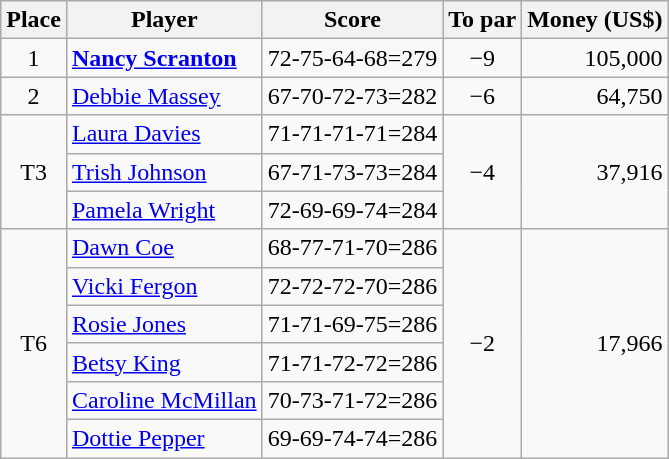<table class="wikitable">
<tr>
<th>Place</th>
<th>Player</th>
<th>Score</th>
<th>To par</th>
<th>Money (US$)</th>
</tr>
<tr>
<td align=center>1</td>
<td> <strong><a href='#'>Nancy Scranton</a></strong></td>
<td>72-75-64-68=279</td>
<td align=center>−9</td>
<td align=right>105,000</td>
</tr>
<tr>
<td align=center>2</td>
<td> <a href='#'>Debbie Massey</a></td>
<td>67-70-72-73=282</td>
<td align=center>−6</td>
<td align=right>64,750</td>
</tr>
<tr>
<td rowspan="3" align=center>T3</td>
<td> <a href='#'>Laura Davies</a></td>
<td>71-71-71-71=284</td>
<td rowspan="3" align=center>−4</td>
<td rowspan="3" align=right>37,916</td>
</tr>
<tr>
<td> <a href='#'>Trish Johnson</a></td>
<td>67-71-73-73=284</td>
</tr>
<tr>
<td> <a href='#'>Pamela Wright</a></td>
<td>72-69-69-74=284</td>
</tr>
<tr>
<td rowspan="6" align=center>T6</td>
<td> <a href='#'>Dawn Coe</a></td>
<td>68-77-71-70=286</td>
<td rowspan="6" align=center>−2</td>
<td rowspan="6" align=right>17,966</td>
</tr>
<tr>
<td> <a href='#'>Vicki Fergon</a></td>
<td>72-72-72-70=286</td>
</tr>
<tr>
<td> <a href='#'>Rosie Jones</a></td>
<td>71-71-69-75=286</td>
</tr>
<tr>
<td> <a href='#'>Betsy King</a></td>
<td>71-71-72-72=286</td>
</tr>
<tr>
<td> <a href='#'>Caroline McMillan</a></td>
<td>70-73-71-72=286</td>
</tr>
<tr>
<td> <a href='#'>Dottie Pepper</a></td>
<td>69-69-74-74=286</td>
</tr>
</table>
